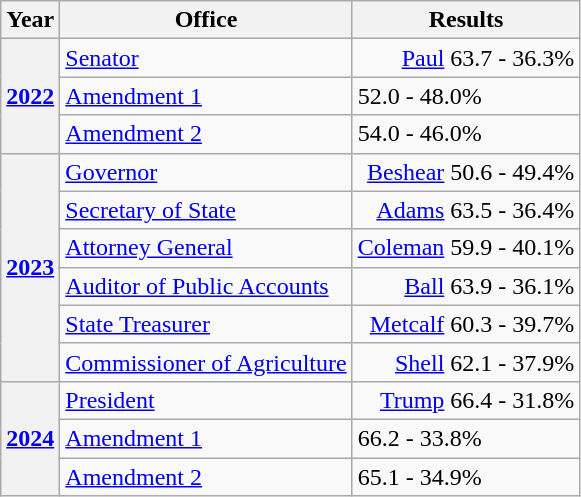<table class=wikitable>
<tr>
<th>Year</th>
<th>Office</th>
<th>Results</th>
</tr>
<tr>
<th rowspan=3><a href='#'>2022</a></th>
<td><a href='#'>Senator</a></td>
<td align="right" ><a href='#'>Paul</a> 63.7 - 36.3%</td>
</tr>
<tr>
<td><a href='#'>Amendment 1</a></td>
<td> 52.0 - 48.0%</td>
</tr>
<tr>
<td><a href='#'>Amendment 2</a></td>
<td> 54.0 - 46.0%</td>
</tr>
<tr>
<th rowspan=6><a href='#'>2023</a></th>
<td><a href='#'>Governor</a></td>
<td align="right" ><a href='#'>Beshear</a> 50.6 - 49.4%</td>
</tr>
<tr>
<td><a href='#'>Secretary of State</a></td>
<td align="right" ><a href='#'>Adams</a> 63.5 - 36.4%</td>
</tr>
<tr>
<td><a href='#'>Attorney General</a></td>
<td align="right" ><a href='#'>Coleman</a> 59.9 - 40.1%</td>
</tr>
<tr>
<td><a href='#'>Auditor of Public Accounts</a></td>
<td align="right" ><a href='#'>Ball</a> 63.9 - 36.1%</td>
</tr>
<tr>
<td><a href='#'>State Treasurer</a></td>
<td align="right" ><a href='#'>Metcalf</a> 60.3 - 39.7%</td>
</tr>
<tr>
<td><a href='#'>Commissioner of Agriculture</a></td>
<td align="right" ><a href='#'>Shell</a> 62.1 - 37.9%</td>
</tr>
<tr>
<th rowspan=3><a href='#'>2024</a></th>
<td><a href='#'>President</a></td>
<td align="right" ><a href='#'>Trump</a> 66.4 - 31.8%</td>
</tr>
<tr>
<td><a href='#'>Amendment 1</a></td>
<td> 66.2 - 33.8%</td>
</tr>
<tr>
<td><a href='#'>Amendment 2</a></td>
<td> 65.1 - 34.9%</td>
</tr>
</table>
